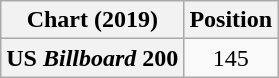<table class="wikitable plainrowheaders" style="text-align:center">
<tr>
<th scope="col">Chart (2019)</th>
<th scope="col">Position</th>
</tr>
<tr>
<th scope="row">US <em>Billboard</em> 200</th>
<td>145</td>
</tr>
</table>
